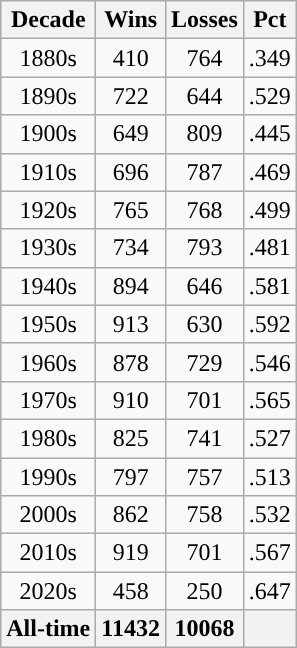<table class="wikitable" style="text-align:center">
<tr>
<th style="text-align:center; ">Decade</th>
<th style="text-align:center; ">Wins</th>
<th style="text-align:center; ">Losses</th>
<th style="text-align:center; ">Pct</th>
</tr>
<tr>
<td>1880s</td>
<td>410</td>
<td>764</td>
<td>.349</td>
</tr>
<tr>
<td>1890s</td>
<td>722</td>
<td>644</td>
<td>.529</td>
</tr>
<tr>
<td>1900s</td>
<td>649</td>
<td>809</td>
<td>.445</td>
</tr>
<tr>
<td>1910s</td>
<td>696</td>
<td>787</td>
<td>.469</td>
</tr>
<tr>
<td>1920s</td>
<td>765</td>
<td>768</td>
<td>.499</td>
</tr>
<tr>
<td>1930s</td>
<td>734</td>
<td>793</td>
<td>.481</td>
</tr>
<tr>
<td>1940s</td>
<td>894</td>
<td>646</td>
<td>.581</td>
</tr>
<tr>
<td>1950s</td>
<td>913</td>
<td>630</td>
<td>.592</td>
</tr>
<tr>
<td>1960s</td>
<td>878</td>
<td>729</td>
<td>.546</td>
</tr>
<tr>
<td>1970s</td>
<td>910</td>
<td>701</td>
<td>.565</td>
</tr>
<tr>
<td>1980s</td>
<td>825</td>
<td>741</td>
<td>.527</td>
</tr>
<tr>
<td>1990s</td>
<td>797</td>
<td>757</td>
<td>.513</td>
</tr>
<tr>
<td>2000s</td>
<td>862</td>
<td>758</td>
<td>.532</td>
</tr>
<tr>
<td>2010s</td>
<td>919</td>
<td>701</td>
<td>.567</td>
</tr>
<tr>
<td>2020s</td>
<td>458</td>
<td>250</td>
<td>.647</td>
</tr>
<tr style="background:#f0f0f0; font-weight:bold">
<th style="text-align:center; ">All-time</th>
<th style="text-align:center; ">11432</th>
<th style="text-align:center; ">10068</th>
<th style="text-align:center; "></th>
</tr>
</table>
